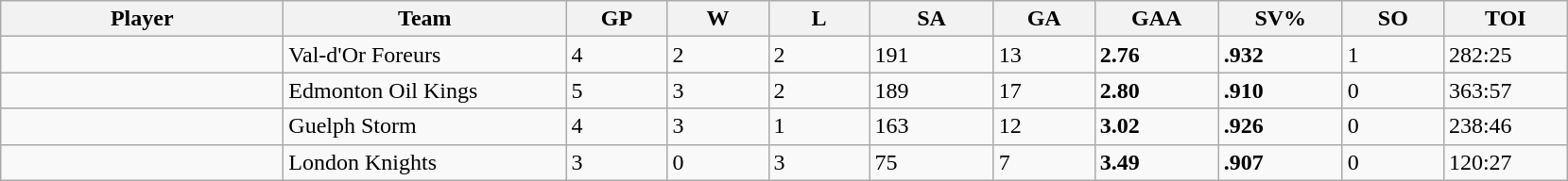<table class="wikitable sortable">
<tr>
<th style="width:12em">Player</th>
<th style="width:12em">Team</th>
<th style="width:4em">GP</th>
<th style="width:4em">W</th>
<th style="width:4em">L</th>
<th style="width:5em">SA</th>
<th style="width:4em">GA</th>
<th style="width:5em">GAA</th>
<th style="width:5em">SV%</th>
<th style="width:4em">SO</th>
<th style="width:5em">TOI</th>
</tr>
<tr>
<td></td>
<td>Val-d'Or Foreurs</td>
<td>4</td>
<td>2</td>
<td>2</td>
<td>191</td>
<td>13</td>
<td><strong>2.76</strong></td>
<td><strong>.932</strong></td>
<td>1</td>
<td>282:25</td>
</tr>
<tr>
<td></td>
<td>Edmonton Oil Kings</td>
<td>5</td>
<td>3</td>
<td>2</td>
<td>189</td>
<td>17</td>
<td><strong>2.80</strong></td>
<td><strong>.910</strong></td>
<td>0</td>
<td>363:57</td>
</tr>
<tr>
<td></td>
<td>Guelph Storm</td>
<td>4</td>
<td>3</td>
<td>1</td>
<td>163</td>
<td>12</td>
<td><strong>3.02</strong></td>
<td><strong>.926</strong></td>
<td>0</td>
<td>238:46</td>
</tr>
<tr>
<td></td>
<td>London Knights</td>
<td>3</td>
<td>0</td>
<td>3</td>
<td>75</td>
<td>7</td>
<td><strong>3.49</strong></td>
<td><strong>.907</strong></td>
<td>0</td>
<td>120:27</td>
</tr>
</table>
